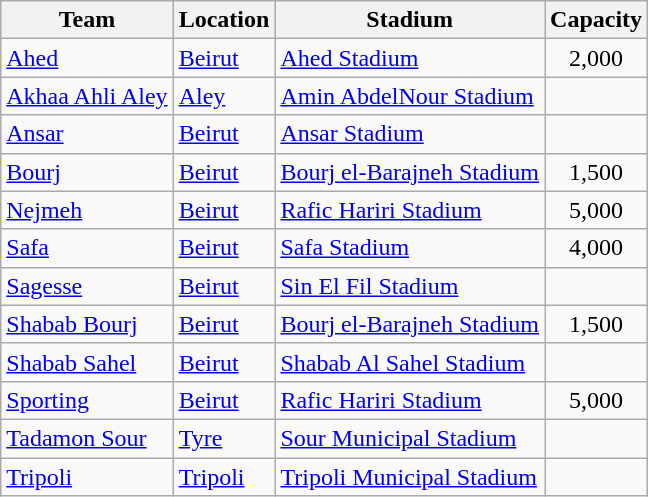<table class="wikitable sortable">
<tr>
<th>Team</th>
<th>Location</th>
<th>Stadium</th>
<th>Capacity</th>
</tr>
<tr>
<td><a href='#'>Ahed</a></td>
<td><a href='#'>Beirut</a> </td>
<td><a href='#'>Ahed Stadium</a></td>
<td style="text-align:center;">2,000</td>
</tr>
<tr>
<td><a href='#'>Akhaa Ahli Aley</a></td>
<td><a href='#'>Aley</a></td>
<td><a href='#'>Amin AbdelNour Stadium</a></td>
<td style="text-align:center;"></td>
</tr>
<tr>
<td><a href='#'>Ansar</a></td>
<td><a href='#'>Beirut</a> </td>
<td><a href='#'>Ansar Stadium</a></td>
<td></td>
</tr>
<tr>
<td><a href='#'>Bourj</a></td>
<td><a href='#'>Beirut</a> </td>
<td><a href='#'>Bourj el-Barajneh Stadium</a></td>
<td style="text-align:center;">1,500</td>
</tr>
<tr>
<td><a href='#'>Nejmeh</a></td>
<td><a href='#'>Beirut</a> </td>
<td><a href='#'>Rafic Hariri Stadium</a></td>
<td style="text-align:center;">5,000</td>
</tr>
<tr>
<td><a href='#'>Safa</a></td>
<td><a href='#'>Beirut</a> </td>
<td><a href='#'>Safa Stadium</a></td>
<td style="text-align:center;">4,000</td>
</tr>
<tr>
<td><a href='#'>Sagesse</a></td>
<td><a href='#'>Beirut</a> </td>
<td><a href='#'>Sin El Fil Stadium</a></td>
<td></td>
</tr>
<tr>
<td><a href='#'>Shabab Bourj</a></td>
<td><a href='#'>Beirut</a> </td>
<td><a href='#'>Bourj el-Barajneh Stadium</a></td>
<td style="text-align:center;">1,500</td>
</tr>
<tr>
<td><a href='#'>Shabab Sahel</a></td>
<td><a href='#'>Beirut</a> </td>
<td><a href='#'>Shabab Al Sahel Stadium</a></td>
<td></td>
</tr>
<tr>
<td><a href='#'>Sporting</a></td>
<td><a href='#'>Beirut</a> </td>
<td><a href='#'>Rafic Hariri Stadium</a></td>
<td style="text-align:center;">5,000</td>
</tr>
<tr>
<td><a href='#'>Tadamon Sour</a></td>
<td><a href='#'>Tyre</a></td>
<td><a href='#'>Sour Municipal Stadium</a></td>
<td style="text-align:center;"></td>
</tr>
<tr>
<td><a href='#'>Tripoli</a></td>
<td><a href='#'>Tripoli</a></td>
<td><a href='#'>Tripoli Municipal Stadium</a></td>
<td style="text-align:center;"></td>
</tr>
</table>
